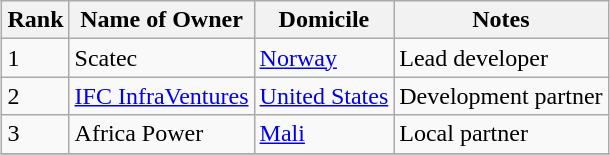<table class="wikitable sortable" style="margin: 0.5em auto">
<tr>
<th>Rank</th>
<th>Name of Owner</th>
<th>Domicile</th>
<th>Notes</th>
</tr>
<tr>
<td>1</td>
<td>Scatec</td>
<td><a href='#'>Norway</a></td>
<td>Lead developer</td>
</tr>
<tr>
<td>2</td>
<td><a href='#'>IFC InfraVentures</a></td>
<td><a href='#'>United States</a></td>
<td>Development partner</td>
</tr>
<tr>
<td>3</td>
<td>Africa Power</td>
<td><a href='#'>Mali</a></td>
<td>Local partner</td>
</tr>
<tr>
</tr>
</table>
